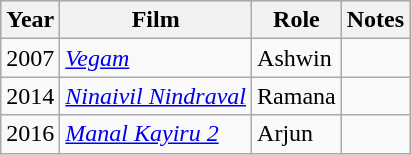<table class="wikitable sortable">
<tr style="background:#ccc; text-align:center;">
<th>Year</th>
<th>Film</th>
<th>Role</th>
<th>Notes</th>
</tr>
<tr>
<td>2007</td>
<td><em><a href='#'>Vegam</a></em></td>
<td>Ashwin</td>
<td></td>
</tr>
<tr>
<td>2014</td>
<td><em><a href='#'>Ninaivil Nindraval</a></em></td>
<td>Ramana</td>
<td></td>
</tr>
<tr>
<td>2016</td>
<td><em><a href='#'>Manal Kayiru 2</a></em></td>
<td>Arjun</td>
<td></td>
</tr>
</table>
